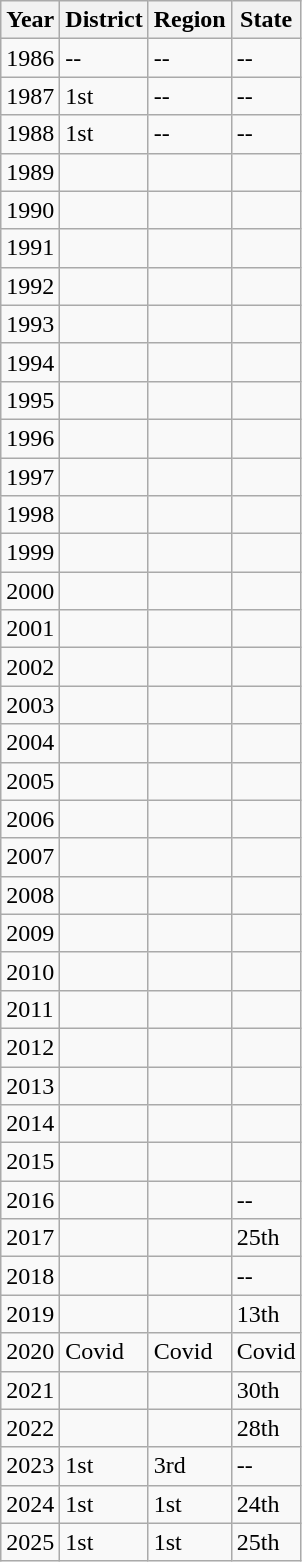<table class="wikitable">
<tr>
<th>Year</th>
<th>District</th>
<th>Region</th>
<th>State</th>
</tr>
<tr>
<td>1986</td>
<td>--</td>
<td>--</td>
<td>--</td>
</tr>
<tr>
<td>1987</td>
<td>1st</td>
<td>--</td>
<td>--</td>
</tr>
<tr>
<td>1988</td>
<td>1st</td>
<td>--</td>
<td>--</td>
</tr>
<tr>
<td>1989</td>
<td></td>
<td></td>
<td></td>
</tr>
<tr>
<td>1990</td>
<td></td>
<td></td>
<td></td>
</tr>
<tr>
<td>1991</td>
<td></td>
<td></td>
<td></td>
</tr>
<tr>
<td>1992</td>
<td></td>
<td></td>
<td></td>
</tr>
<tr>
<td>1993</td>
<td></td>
<td></td>
<td></td>
</tr>
<tr>
<td>1994</td>
<td></td>
<td></td>
<td></td>
</tr>
<tr>
<td>1995</td>
<td></td>
<td></td>
<td></td>
</tr>
<tr>
<td>1996</td>
<td></td>
<td></td>
<td></td>
</tr>
<tr>
<td>1997</td>
<td></td>
<td></td>
<td></td>
</tr>
<tr>
<td>1998</td>
<td></td>
<td></td>
<td></td>
</tr>
<tr>
<td>1999</td>
<td></td>
<td></td>
<td></td>
</tr>
<tr>
<td>2000</td>
<td></td>
<td></td>
<td></td>
</tr>
<tr>
<td>2001</td>
<td></td>
<td></td>
<td></td>
</tr>
<tr>
<td>2002</td>
<td></td>
<td></td>
<td></td>
</tr>
<tr>
<td>2003</td>
<td></td>
<td></td>
<td></td>
</tr>
<tr>
<td>2004</td>
<td></td>
<td></td>
<td></td>
</tr>
<tr>
<td>2005</td>
<td></td>
<td></td>
<td></td>
</tr>
<tr>
<td>2006</td>
<td></td>
<td></td>
<td></td>
</tr>
<tr>
<td>2007</td>
<td></td>
<td></td>
<td></td>
</tr>
<tr>
<td>2008</td>
<td></td>
<td></td>
<td></td>
</tr>
<tr>
<td>2009</td>
<td></td>
<td></td>
<td></td>
</tr>
<tr>
<td>2010</td>
<td></td>
<td></td>
<td></td>
</tr>
<tr>
<td>2011</td>
<td></td>
<td></td>
<td></td>
</tr>
<tr>
<td>2012</td>
<td></td>
<td></td>
<td></td>
</tr>
<tr>
<td>2013</td>
<td></td>
<td></td>
<td></td>
</tr>
<tr>
<td>2014</td>
<td></td>
<td></td>
<td></td>
</tr>
<tr>
<td>2015</td>
<td></td>
<td></td>
<td></td>
</tr>
<tr>
<td>2016</td>
<td></td>
<td></td>
<td>--</td>
</tr>
<tr>
<td>2017</td>
<td></td>
<td></td>
<td>25th</td>
</tr>
<tr>
<td>2018</td>
<td></td>
<td></td>
<td>--</td>
</tr>
<tr>
<td>2019</td>
<td></td>
<td></td>
<td>13th</td>
</tr>
<tr>
<td>2020</td>
<td>Covid</td>
<td>Covid</td>
<td>Covid</td>
</tr>
<tr>
<td>2021</td>
<td></td>
<td></td>
<td>30th</td>
</tr>
<tr>
<td>2022</td>
<td></td>
<td></td>
<td>28th</td>
</tr>
<tr>
<td>2023</td>
<td>1st</td>
<td>3rd</td>
<td>--</td>
</tr>
<tr>
<td>2024</td>
<td>1st</td>
<td>1st</td>
<td>24th</td>
</tr>
<tr>
<td>2025</td>
<td>1st</td>
<td>1st</td>
<td>25th</td>
</tr>
</table>
